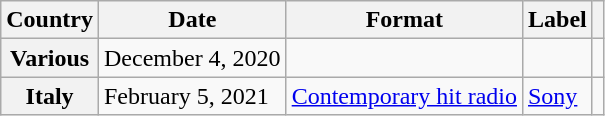<table class="wikitable plainrowheaders" border="1">
<tr>
<th scope="col">Country</th>
<th scope="col">Date</th>
<th scope="col">Format</th>
<th scope="col">Label</th>
<th scope="col"></th>
</tr>
<tr>
<th scope="row">Various</th>
<td>December 4, 2020</td>
<td></td>
<td></td>
<td align="center"></td>
</tr>
<tr>
<th scope="row">Italy</th>
<td>February 5, 2021</td>
<td><a href='#'>Contemporary hit radio</a></td>
<td><a href='#'>Sony</a></td>
<td align="center"></td>
</tr>
</table>
